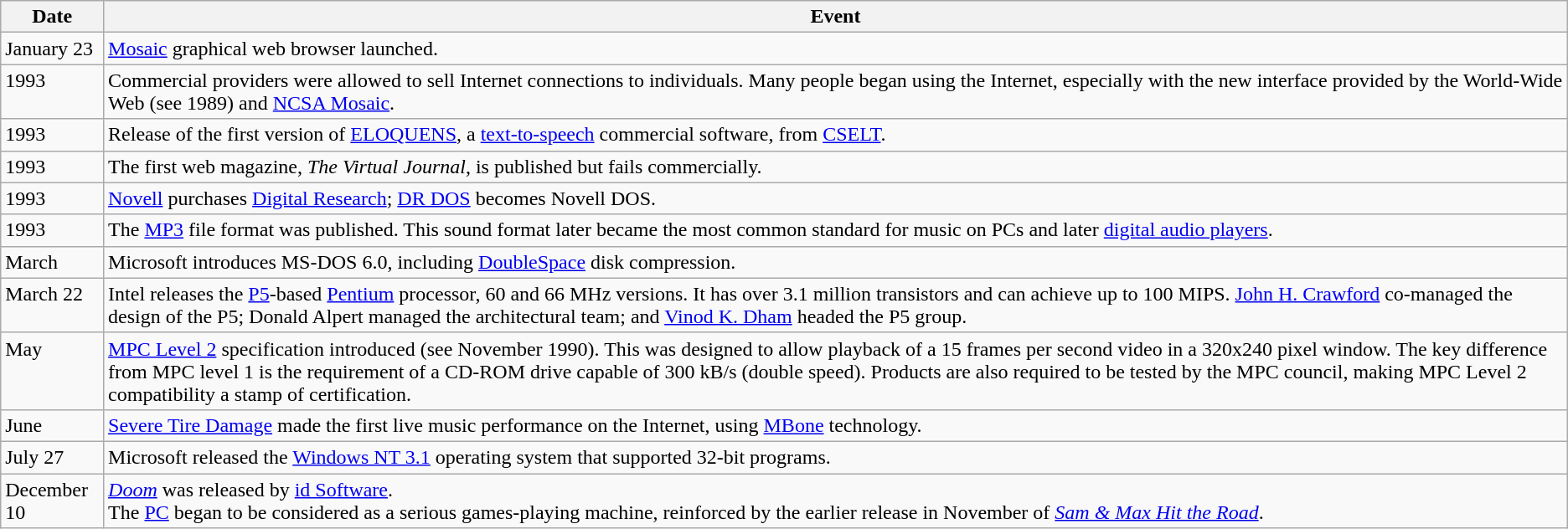<table class="wikitable sortable">
<tr>
<th>Date</th>
<th class="unsortable">Event</th>
</tr>
<tr valign="top">
<td>January 23</td>
<td><a href='#'>Mosaic</a> graphical web browser launched.</td>
</tr>
<tr valign="top">
<td>1993</td>
<td>Commercial providers were allowed to sell Internet connections to individuals. Many people began using the Internet, especially with the new interface provided by the World-Wide Web (see 1989) and <a href='#'>NCSA Mosaic</a>.</td>
</tr>
<tr valign="top">
<td>1993</td>
<td>Release of the first version of <a href='#'>ELOQUENS</a>, a <a href='#'>text-to-speech</a> commercial software, from <a href='#'>CSELT</a>.</td>
</tr>
<tr valign="top">
<td>1993</td>
<td>The first web magazine, <em>The Virtual Journal</em>, is published but fails commercially.</td>
</tr>
<tr valign="top">
<td>1993</td>
<td><a href='#'>Novell</a> purchases <a href='#'>Digital Research</a>; <a href='#'>DR DOS</a> becomes Novell DOS.</td>
</tr>
<tr valign="top">
<td>1993</td>
<td>The <a href='#'>MP3</a> file format was published. This sound format later became the most common standard for music on PCs and later <a href='#'>digital audio players</a>.</td>
</tr>
<tr valign="top">
<td>March</td>
<td>Microsoft introduces MS-DOS 6.0, including <a href='#'>DoubleSpace</a> disk compression.</td>
</tr>
<tr valign="top">
<td>March 22</td>
<td>Intel releases the <a href='#'>P5</a>-based <a href='#'>Pentium</a> processor, 60 and 66 MHz versions. It has over 3.1 million transistors and can achieve up to 100 MIPS. <a href='#'>John H. Crawford</a> co-managed the design of the P5; Donald Alpert managed the architectural team; and <a href='#'>Vinod K. Dham</a> headed the P5 group.</td>
</tr>
<tr valign="top">
<td>May</td>
<td><a href='#'>MPC Level 2</a> specification introduced (see November 1990). This was designed to allow playback of a 15 frames per second video in a 320x240 pixel window. The key difference from MPC level 1 is the requirement of a CD-ROM drive capable of 300 kB/s (double speed). Products are also required to be tested by the MPC council, making MPC Level 2 compatibility a stamp of certification.</td>
</tr>
<tr valign="top">
<td>June</td>
<td><a href='#'>Severe Tire Damage</a> made the first live music performance on the Internet, using <a href='#'>MBone</a> technology.</td>
</tr>
<tr valign="top">
<td>July 27</td>
<td>Microsoft released the <a href='#'>Windows NT 3.1</a> operating system that supported 32-bit programs.</td>
</tr>
<tr valign="top">
<td>December 10</td>
<td><em><a href='#'>Doom</a></em> was released by <a href='#'>id Software</a>.<br>The <a href='#'>PC</a> began to be considered as a serious games-playing machine, reinforced by the earlier release in November of <em><a href='#'>Sam & Max Hit the Road</a></em>.</td>
</tr>
</table>
